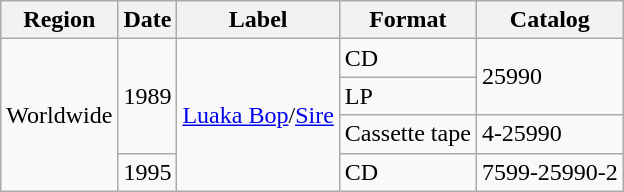<table class="wikitable">
<tr>
<th>Region</th>
<th>Date</th>
<th>Label</th>
<th>Format</th>
<th>Catalog</th>
</tr>
<tr>
<td rowspan="4">Worldwide</td>
<td rowspan="3">1989</td>
<td rowspan="4"><a href='#'>Luaka Bop</a>/<a href='#'>Sire</a></td>
<td>CD</td>
<td rowspan="2">25990</td>
</tr>
<tr>
<td>LP</td>
</tr>
<tr>
<td>Cassette tape</td>
<td>4-25990</td>
</tr>
<tr>
<td>1995</td>
<td>CD</td>
<td>7599-25990-2</td>
</tr>
</table>
